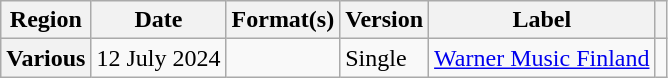<table class="wikitable plainrowheaders">
<tr>
<th scope="col">Region</th>
<th scope="col">Date</th>
<th scope="col">Format(s)</th>
<th scope="col">Version</th>
<th scope="col">Label</th>
<th scope="col"></th>
</tr>
<tr>
<th scope="row">Various</th>
<td>12 July 2024</td>
<td></td>
<td>Single</td>
<td><a href='#'>Warner Music Finland</a></td>
<td></td>
</tr>
</table>
